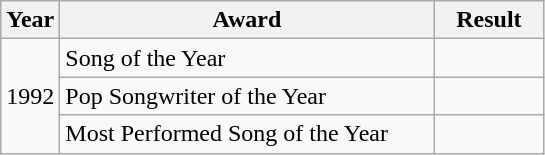<table class="wikitable">
<tr>
<th>Year</th>
<th width=242>Award</th>
<th width=66>Result</th>
</tr>
<tr>
<td rowspan=3>1992</td>
<td>Song of the Year</td>
<td></td>
</tr>
<tr>
<td>Pop Songwriter of the Year</td>
<td></td>
</tr>
<tr>
<td>Most Performed Song of the Year</td>
<td></td>
</tr>
</table>
